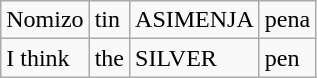<table class="wikitable" border="1">
<tr>
<td>Nomizo</td>
<td>tin</td>
<td>ASIMENJA</td>
<td>pena</td>
</tr>
<tr>
<td>I think</td>
<td>the</td>
<td>SILVER</td>
<td>pen </td>
</tr>
</table>
